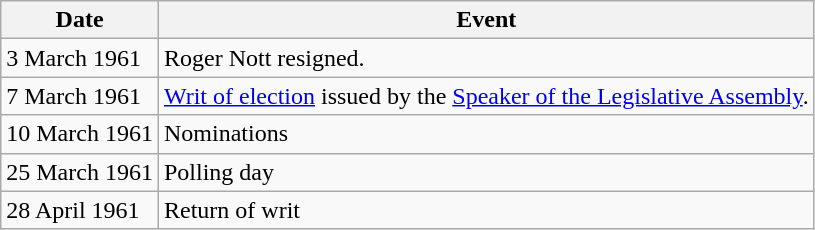<table class="wikitable">
<tr>
<th>Date</th>
<th>Event</th>
</tr>
<tr>
<td>3 March 1961</td>
<td>Roger Nott resigned.</td>
</tr>
<tr>
<td>7 March 1961</td>
<td><a href='#'>Writ of election</a> issued by the <a href='#'>Speaker of the Legislative Assembly</a>.</td>
</tr>
<tr>
<td>10 March 1961</td>
<td>Nominations</td>
</tr>
<tr>
<td>25 March 1961</td>
<td>Polling day</td>
</tr>
<tr>
<td>28 April 1961</td>
<td>Return of writ</td>
</tr>
</table>
